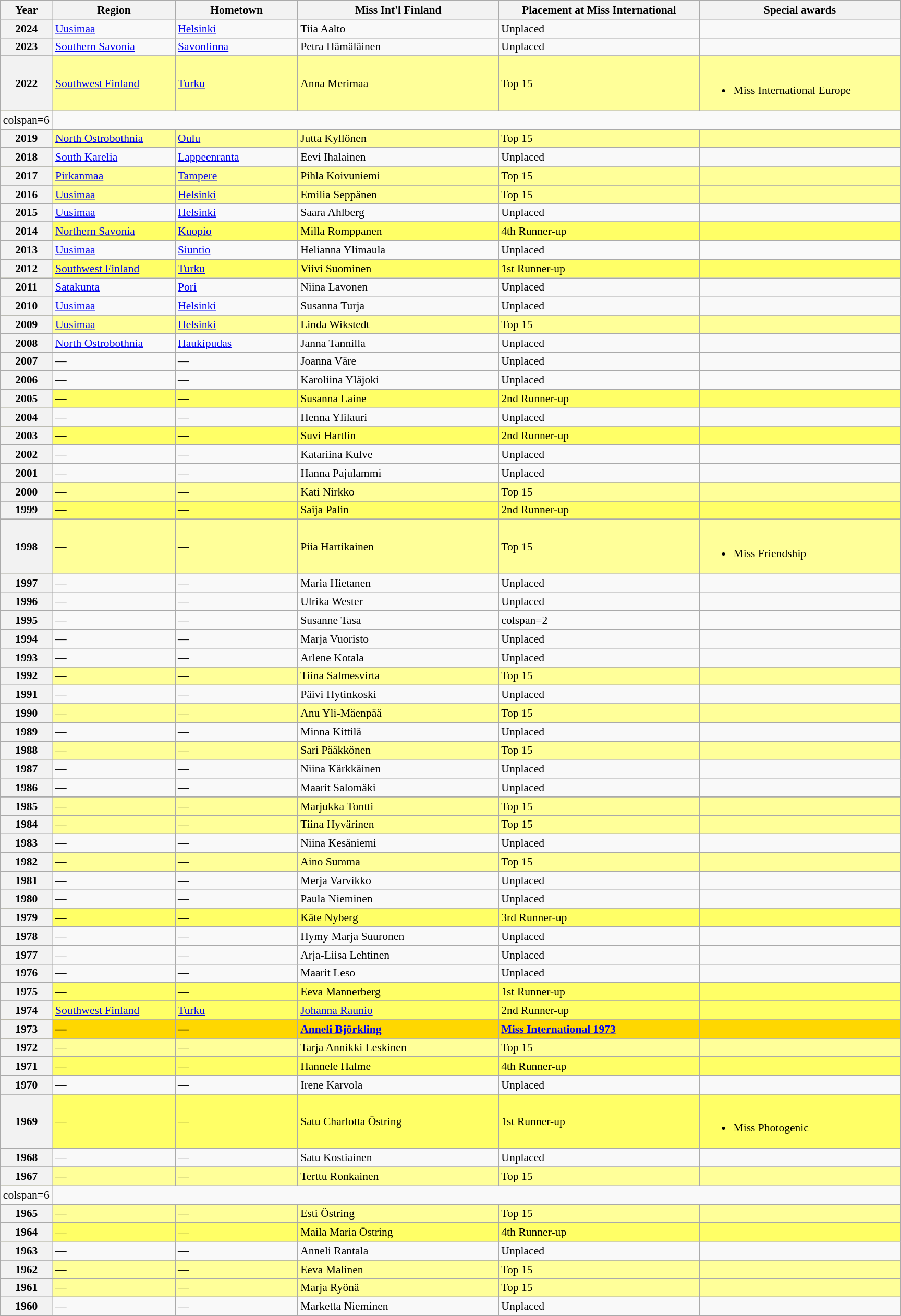<table class="wikitable " style="font-size: 90%;">
<tr>
<th width="60">Year</th>
<th width="150">Region</th>
<th width="150">Hometown</th>
<th width="250">Miss Int'l Finland</th>
<th width="250">Placement at Miss International</th>
<th width="250">Special awards</th>
</tr>
<tr>
<th>2024</th>
<td><a href='#'>Uusimaa</a></td>
<td><a href='#'>Helsinki</a></td>
<td>Tiia Aalto</td>
<td>Unplaced</td>
</tr>
<tr>
<th>2023</th>
<td><a href='#'>Southern Savonia</a></td>
<td><a href='#'>Savonlinna</a></td>
<td>Petra Hämäläinen</td>
<td>Unplaced</td>
<td></td>
</tr>
<tr>
</tr>
<tr style="background:#FFFF99;">
<th>2022</th>
<td><a href='#'>Southwest Finland</a></td>
<td><a href='#'>Turku</a></td>
<td>Anna Merimaa</td>
<td>Top 15</td>
<td><br><ul><li>Miss International Europe</li></ul></td>
</tr>
<tr>
<td>colspan=6 </td>
</tr>
<tr>
</tr>
<tr style="background-color:#FFFF99">
<th>2019</th>
<td><a href='#'>North Ostrobothnia</a></td>
<td><a href='#'>Oulu</a></td>
<td>Jutta Kyllönen</td>
<td>Top 15</td>
<td></td>
</tr>
<tr>
<th>2018</th>
<td><a href='#'>South Karelia</a></td>
<td><a href='#'>Lappeenranta</a></td>
<td>Eevi Ihalainen</td>
<td>Unplaced</td>
<td></td>
</tr>
<tr>
</tr>
<tr style="background-color:#FFFF99">
<th>2017</th>
<td><a href='#'>Pirkanmaa</a></td>
<td><a href='#'>Tampere</a></td>
<td>Pihla Koivuniemi</td>
<td>Top 15</td>
<td></td>
</tr>
<tr>
</tr>
<tr style="background-color:#FFFF99">
<th>2016</th>
<td><a href='#'>Uusimaa</a></td>
<td><a href='#'>Helsinki</a></td>
<td>Emilia Seppänen</td>
<td>Top 15</td>
<td></td>
</tr>
<tr>
<th>2015</th>
<td><a href='#'>Uusimaa</a></td>
<td><a href='#'>Helsinki</a></td>
<td>Saara Ahlberg</td>
<td>Unplaced</td>
<td></td>
</tr>
<tr>
</tr>
<tr style="background-color:#FFFF66">
<th>2014</th>
<td><a href='#'>Northern Savonia</a></td>
<td><a href='#'>Kuopio</a></td>
<td>Milla Romppanen</td>
<td>4th Runner-up</td>
<td></td>
</tr>
<tr>
<th>2013</th>
<td><a href='#'>Uusimaa</a></td>
<td><a href='#'>Siuntio</a></td>
<td>Helianna Ylimaula</td>
<td>Unplaced</td>
<td></td>
</tr>
<tr>
</tr>
<tr style="background-color:#FFFF66">
<th>2012</th>
<td><a href='#'>Southwest Finland</a></td>
<td><a href='#'>Turku</a></td>
<td>Viivi Suominen</td>
<td>1st Runner-up</td>
<td></td>
</tr>
<tr>
<th>2011</th>
<td><a href='#'>Satakunta</a></td>
<td><a href='#'>Pori</a></td>
<td>Niina Lavonen</td>
<td>Unplaced</td>
<td></td>
</tr>
<tr>
<th>2010</th>
<td><a href='#'>Uusimaa</a></td>
<td><a href='#'>Helsinki</a></td>
<td>Susanna Turja</td>
<td>Unplaced</td>
<td></td>
</tr>
<tr>
</tr>
<tr style="background-color:#FFFF99">
<th>2009</th>
<td><a href='#'>Uusimaa</a></td>
<td><a href='#'>Helsinki</a></td>
<td>Linda Wikstedt</td>
<td>Top 15</td>
<td></td>
</tr>
<tr>
<th>2008</th>
<td><a href='#'>North Ostrobothnia</a></td>
<td><a href='#'>Haukipudas</a></td>
<td>Janna Tannilla</td>
<td>Unplaced</td>
<td></td>
</tr>
<tr>
<th>2007</th>
<td>—</td>
<td>—</td>
<td>Joanna Väre</td>
<td>Unplaced</td>
<td></td>
</tr>
<tr>
<th>2006</th>
<td>—</td>
<td>—</td>
<td>Karoliina Yläjoki</td>
<td>Unplaced</td>
<td></td>
</tr>
<tr>
</tr>
<tr style="background-color:#FFFF66">
<th>2005</th>
<td>—</td>
<td>—</td>
<td>Susanna Laine</td>
<td>2nd Runner-up</td>
<td></td>
</tr>
<tr>
<th>2004</th>
<td>—</td>
<td>—</td>
<td>Henna Ylilauri</td>
<td>Unplaced</td>
<td></td>
</tr>
<tr>
</tr>
<tr style="background-color:#FFFF66">
<th>2003</th>
<td>—</td>
<td>—</td>
<td>Suvi Hartlin</td>
<td>2nd Runner-up</td>
<td></td>
</tr>
<tr>
<th>2002</th>
<td>—</td>
<td>—</td>
<td>Katariina Kulve</td>
<td>Unplaced</td>
<td></td>
</tr>
<tr>
<th>2001</th>
<td>—</td>
<td>—</td>
<td>Hanna Pajulammi</td>
<td>Unplaced</td>
<td></td>
</tr>
<tr>
</tr>
<tr style="background-color:#FFFF99">
<th>2000</th>
<td>—</td>
<td>—</td>
<td>Kati Nirkko</td>
<td>Top 15</td>
<td></td>
</tr>
<tr>
</tr>
<tr style="background-color:#FFFF66">
<th>1999</th>
<td>—</td>
<td>—</td>
<td>Saija Palin</td>
<td>2nd Runner-up</td>
<td></td>
</tr>
<tr>
</tr>
<tr style="background-color:#FFFF99">
<th>1998</th>
<td>—</td>
<td>—</td>
<td>Piia Hartikainen</td>
<td>Top 15</td>
<td align="left"><br><ul><li>Miss Friendship</li></ul></td>
</tr>
<tr>
<th>1997</th>
<td>—</td>
<td>—</td>
<td>Maria Hietanen</td>
<td>Unplaced</td>
<td></td>
</tr>
<tr>
<th>1996</th>
<td>—</td>
<td>—</td>
<td>Ulrika Wester</td>
<td>Unplaced</td>
<td></td>
</tr>
<tr>
<th>1995</th>
<td>—</td>
<td>—</td>
<td>Susanne Tasa</td>
<td>colspan=2 </td>
</tr>
<tr>
<th>1994</th>
<td>—</td>
<td>—</td>
<td>Marja Vuoristo</td>
<td>Unplaced</td>
<td></td>
</tr>
<tr>
<th>1993</th>
<td>—</td>
<td>—</td>
<td>Arlene Kotala</td>
<td>Unplaced</td>
<td></td>
</tr>
<tr>
</tr>
<tr style="background-color:#FFFF99">
<th>1992</th>
<td>—</td>
<td>—</td>
<td>Tiina Salmesvirta</td>
<td>Top 15</td>
<td></td>
</tr>
<tr>
<th>1991</th>
<td>—</td>
<td>—</td>
<td>Päivi Hytinkoski</td>
<td>Unplaced</td>
<td></td>
</tr>
<tr>
</tr>
<tr style="background-color:#FFFF99">
<th>1990</th>
<td>—</td>
<td>—</td>
<td>Anu Yli-Mäenpää</td>
<td>Top 15</td>
<td></td>
</tr>
<tr>
<th>1989</th>
<td>—</td>
<td>—</td>
<td>Minna Kittilä</td>
<td>Unplaced</td>
<td></td>
</tr>
<tr>
</tr>
<tr style="background-color:#FFFF99">
<th>1988</th>
<td>—</td>
<td>—</td>
<td>Sari Pääkkönen</td>
<td>Top 15</td>
<td></td>
</tr>
<tr>
<th>1987</th>
<td>—</td>
<td>—</td>
<td>Niina Kärkkäinen</td>
<td>Unplaced</td>
<td></td>
</tr>
<tr>
<th>1986</th>
<td>—</td>
<td>—</td>
<td>Maarit Salomäki</td>
<td>Unplaced</td>
<td></td>
</tr>
<tr>
</tr>
<tr style="background-color:#FFFF99">
<th>1985</th>
<td>—</td>
<td>—</td>
<td>Marjukka Tontti</td>
<td>Top 15</td>
<td></td>
</tr>
<tr>
</tr>
<tr style="background-color:#FFFF99">
<th>1984</th>
<td>—</td>
<td>—</td>
<td>Tiina Hyvärinen</td>
<td>Top 15</td>
<td></td>
</tr>
<tr>
<th>1983</th>
<td>—</td>
<td>—</td>
<td>Niina Kesäniemi</td>
<td>Unplaced</td>
<td></td>
</tr>
<tr>
</tr>
<tr style="background-color:#FFFF99">
<th>1982</th>
<td>—</td>
<td>—</td>
<td>Aino Summa</td>
<td>Top 15</td>
<td></td>
</tr>
<tr>
<th>1981</th>
<td>—</td>
<td>—</td>
<td>Merja Varvikko</td>
<td>Unplaced</td>
<td></td>
</tr>
<tr>
<th>1980</th>
<td>—</td>
<td>—</td>
<td>Paula Nieminen</td>
<td>Unplaced</td>
<td></td>
</tr>
<tr>
</tr>
<tr style="background-color:#FFFF66">
<th>1979</th>
<td>—</td>
<td>—</td>
<td>Käte Nyberg</td>
<td>3rd Runner-up</td>
<td></td>
</tr>
<tr>
<th>1978</th>
<td>—</td>
<td>—</td>
<td>Hymy Marja Suuronen</td>
<td>Unplaced</td>
<td></td>
</tr>
<tr>
<th>1977</th>
<td>—</td>
<td>—</td>
<td>Arja-Liisa Lehtinen</td>
<td>Unplaced</td>
<td></td>
</tr>
<tr>
<th>1976</th>
<td>—</td>
<td>—</td>
<td>Maarit Leso</td>
<td>Unplaced</td>
<td></td>
</tr>
<tr>
</tr>
<tr style="background-color:#FFFF66">
<th>1975</th>
<td>—</td>
<td>—</td>
<td>Eeva Mannerberg</td>
<td>1st Runner-up</td>
<td></td>
</tr>
<tr>
</tr>
<tr style="background-color:#FFFF66">
<th>1974</th>
<td><a href='#'>Southwest Finland</a></td>
<td><a href='#'>Turku</a></td>
<td><a href='#'>Johanna Raunio</a></td>
<td>2nd Runner-up</td>
<td></td>
</tr>
<tr>
</tr>
<tr style="background-color:gold; font-weight: bold ">
<th>1973</th>
<td>—</td>
<td>—</td>
<td><a href='#'>Anneli Björkling</a></td>
<td><a href='#'>Miss International 1973</a></td>
<td></td>
</tr>
<tr>
</tr>
<tr style="background-color:#FFFF99">
<th>1972</th>
<td>—</td>
<td>—</td>
<td>Tarja Annikki Leskinen</td>
<td>Top 15</td>
<td></td>
</tr>
<tr>
</tr>
<tr style="background-color:#FFFF66">
<th>1971</th>
<td>—</td>
<td>—</td>
<td>Hannele Halme</td>
<td>4th Runner-up</td>
<td></td>
</tr>
<tr>
<th>1970</th>
<td>—</td>
<td>—</td>
<td>Irene Karvola</td>
<td>Unplaced</td>
<td></td>
</tr>
<tr>
</tr>
<tr style="background-color:#FFFF66">
<th>1969</th>
<td>—</td>
<td>—</td>
<td>Satu Charlotta Östring</td>
<td>1st Runner-up</td>
<td align="left"><br><ul><li>Miss Photogenic</li></ul></td>
</tr>
<tr>
<th>1968</th>
<td>—</td>
<td>—</td>
<td>Satu Kostiainen</td>
<td>Unplaced</td>
<td></td>
</tr>
<tr>
</tr>
<tr style="background-color:#FFFF99">
<th>1967</th>
<td>—</td>
<td>—</td>
<td>Terttu Ronkainen</td>
<td>Top 15</td>
<td></td>
</tr>
<tr>
<td>colspan=6 </td>
</tr>
<tr>
</tr>
<tr style="background-color:#FFFF99">
<th>1965</th>
<td>—</td>
<td>—</td>
<td>Esti Östring</td>
<td>Top 15</td>
<td></td>
</tr>
<tr>
</tr>
<tr style="background-color:#FFFF66">
<th>1964</th>
<td>—</td>
<td>—</td>
<td>Maila Maria Östring</td>
<td>4th Runner-up</td>
<td></td>
</tr>
<tr>
<th>1963</th>
<td>—</td>
<td>—</td>
<td>Anneli Rantala</td>
<td>Unplaced</td>
<td></td>
</tr>
<tr>
</tr>
<tr style="background-color:#FFFF99">
<th>1962</th>
<td>—</td>
<td>—</td>
<td>Eeva Malinen</td>
<td>Top 15</td>
<td></td>
</tr>
<tr>
</tr>
<tr style="background-color:#FFFF99">
<th>1961</th>
<td>—</td>
<td>—</td>
<td>Marja Ryönä</td>
<td>Top 15</td>
<td></td>
</tr>
<tr>
<th>1960</th>
<td>—</td>
<td>—</td>
<td>Marketta Nieminen</td>
<td>Unplaced</td>
<td></td>
</tr>
<tr>
</tr>
</table>
